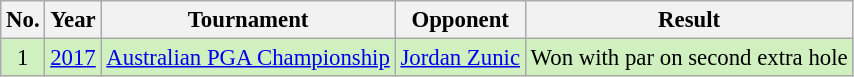<table class="wikitable" style="font-size:95%;">
<tr>
<th>No.</th>
<th>Year</th>
<th>Tournament</th>
<th>Opponent</th>
<th>Result</th>
</tr>
<tr style="background:#D0F0C0;">
<td align=center>1</td>
<td><a href='#'>2017</a></td>
<td><a href='#'>Australian PGA Championship</a></td>
<td> <a href='#'>Jordan Zunic</a></td>
<td>Won with par on second extra hole</td>
</tr>
</table>
